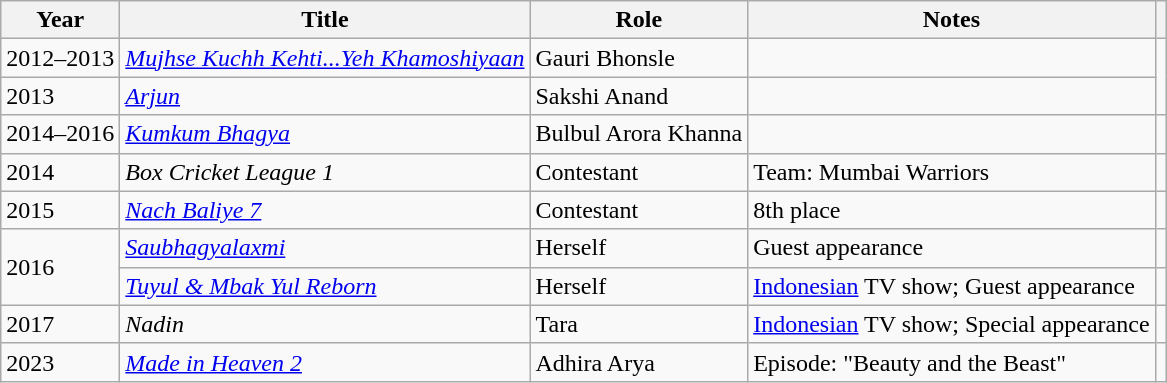<table class="wikitable sortable">
<tr>
<th scope="col">Year</th>
<th scope="col">Title</th>
<th scope="col">Role</th>
<th class="unsortable" scope="col">Notes</th>
<th class="unsortable" scope="col"></th>
</tr>
<tr>
<td>2012–2013</td>
<td><em><a href='#'>Mujhse Kuchh Kehti...Yeh Khamoshiyaan</a></em></td>
<td>Gauri Bhonsle</td>
<td></td>
<td rowspan="2"></td>
</tr>
<tr>
<td>2013</td>
<td><em><a href='#'>Arjun</a></em></td>
<td>Sakshi Anand</td>
<td></td>
</tr>
<tr>
<td>2014–2016</td>
<td><em><a href='#'>Kumkum Bhagya</a></em></td>
<td>Bulbul Arora Khanna</td>
<td></td>
<td></td>
</tr>
<tr>
<td>2014</td>
<td><em>Box Cricket League 1</em></td>
<td>Contestant</td>
<td>Team: Mumbai Warriors</td>
<td></td>
</tr>
<tr>
<td>2015</td>
<td><a href='#'><em>Nach Baliye 7</em></a></td>
<td>Contestant</td>
<td>8th place</td>
<td></td>
</tr>
<tr>
<td rowspan="2">2016</td>
<td><em><a href='#'>Saubhagyalaxmi</a></em></td>
<td>Herself</td>
<td>Guest appearance</td>
<td></td>
</tr>
<tr>
<td><em><a href='#'>Tuyul & Mbak Yul Reborn</a></em></td>
<td>Herself</td>
<td><a href='#'>Indonesian</a> TV show; Guest appearance</td>
<td></td>
</tr>
<tr>
<td>2017</td>
<td><em>Nadin</em></td>
<td>Tara</td>
<td><a href='#'>Indonesian</a> TV show; Special appearance</td>
<td></td>
</tr>
<tr>
<td>2023</td>
<td><em><a href='#'>Made in Heaven 2</a></em></td>
<td>Adhira Arya</td>
<td>Episode: "Beauty and the Beast"</td>
<td></td>
</tr>
</table>
